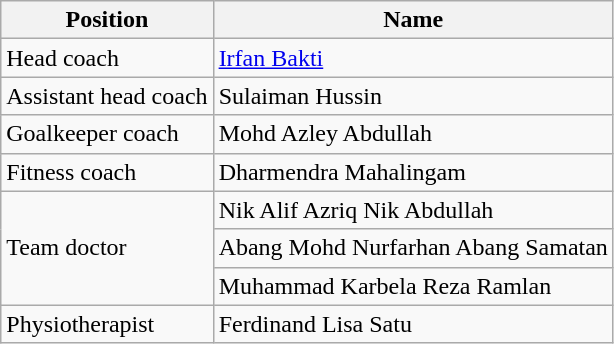<table class="wikitable">
<tr>
<th>Position</th>
<th>Name</th>
</tr>
<tr>
<td>Head coach</td>
<td> <a href='#'>Irfan Bakti</a></td>
</tr>
<tr>
<td>Assistant head coach</td>
<td> Sulaiman Hussin</td>
</tr>
<tr>
<td>Goalkeeper coach</td>
<td> Mohd Azley Abdullah</td>
</tr>
<tr>
<td>Fitness coach</td>
<td> Dharmendra Mahalingam</td>
</tr>
<tr>
<td rowspan=3>Team doctor</td>
<td> Nik Alif Azriq Nik Abdullah</td>
</tr>
<tr>
<td> Abang Mohd Nurfarhan Abang Samatan</td>
</tr>
<tr>
<td> Muhammad Karbela Reza Ramlan</td>
</tr>
<tr>
<td>Physiotherapist</td>
<td> Ferdinand Lisa Satu</td>
</tr>
</table>
